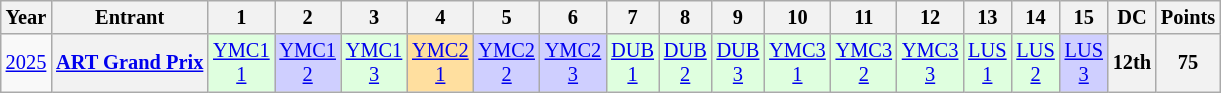<table class="wikitable" style="text-align:center; font-size:85%">
<tr>
<th>Year</th>
<th>Entrant</th>
<th>1</th>
<th>2</th>
<th>3</th>
<th>4</th>
<th>5</th>
<th>6</th>
<th>7</th>
<th>8</th>
<th>9</th>
<th>10</th>
<th>11</th>
<th>12</th>
<th>13</th>
<th>14</th>
<th>15</th>
<th>DC</th>
<th>Points</th>
</tr>
<tr>
<td><a href='#'>2025</a></td>
<th nowrap><a href='#'>ART Grand Prix</a></th>
<td style="background:#DFFFDF;"><a href='#'>YMC1<br>1</a><br></td>
<td style="background:#CFCFFF;"><a href='#'>YMC1<br>2</a><br></td>
<td style="background:#DFFFDF;"><a href='#'>YMC1<br>3</a><br></td>
<td style="background:#FFDF9F;"><a href='#'>YMC2<br>1</a><br></td>
<td style="background:#CFCFFF;"><a href='#'>YMC2<br>2</a><br></td>
<td style="background:#CFCFFF;"><a href='#'>YMC2<br>3</a><br></td>
<td style="background:#DFFFDF;"><a href='#'>DUB<br>1</a><br></td>
<td style="background:#DFFFDF;"><a href='#'>DUB<br>2</a><br></td>
<td style="background:#DFFFDF;"><a href='#'>DUB<br>3</a><br></td>
<td style="background:#DFFFDF;"><a href='#'>YMC3<br>1</a><br></td>
<td style="background:#DFFFDF;"><a href='#'>YMC3<br>2</a><br></td>
<td style="background:#DFFFDF;"><a href='#'>YMC3<br>3</a><br></td>
<td style="background:#DFFFDF;"><a href='#'>LUS<br>1</a><br></td>
<td style="background:#DFFFDF;"><a href='#'>LUS<br>2</a><br></td>
<td style="background:#CFCFFF;"><a href='#'>LUS<br>3</a><br></td>
<th>12th</th>
<th>75</th>
</tr>
</table>
